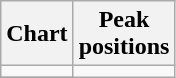<table class="wikitable sortable plainrowheaders">
<tr>
<th scope="col">Chart</th>
<th scope="col">Peak<br> positions</th>
</tr>
<tr>
<td></td>
</tr>
<tr>
</tr>
<tr>
</tr>
</table>
